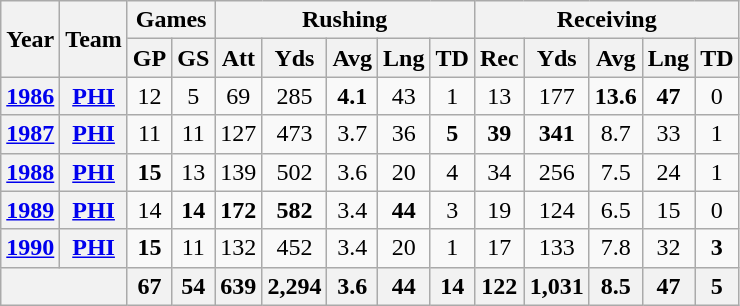<table class="wikitable" style="text-align:center;">
<tr>
<th rowspan="2">Year</th>
<th rowspan="2">Team</th>
<th colspan="2">Games</th>
<th colspan="5">Rushing</th>
<th colspan="5">Receiving</th>
</tr>
<tr>
<th>GP</th>
<th>GS</th>
<th>Att</th>
<th>Yds</th>
<th>Avg</th>
<th>Lng</th>
<th>TD</th>
<th>Rec</th>
<th>Yds</th>
<th>Avg</th>
<th>Lng</th>
<th>TD</th>
</tr>
<tr>
<th><a href='#'>1986</a></th>
<th><a href='#'>PHI</a></th>
<td>12</td>
<td>5</td>
<td>69</td>
<td>285</td>
<td><strong>4.1</strong></td>
<td>43</td>
<td>1</td>
<td>13</td>
<td>177</td>
<td><strong>13.6</strong></td>
<td><strong>47</strong></td>
<td>0</td>
</tr>
<tr>
<th><a href='#'>1987</a></th>
<th><a href='#'>PHI</a></th>
<td>11</td>
<td>11</td>
<td>127</td>
<td>473</td>
<td>3.7</td>
<td>36</td>
<td><strong>5</strong></td>
<td><strong>39</strong></td>
<td><strong>341</strong></td>
<td>8.7</td>
<td>33</td>
<td>1</td>
</tr>
<tr>
<th><a href='#'>1988</a></th>
<th><a href='#'>PHI</a></th>
<td><strong>15</strong></td>
<td>13</td>
<td>139</td>
<td>502</td>
<td>3.6</td>
<td>20</td>
<td>4</td>
<td>34</td>
<td>256</td>
<td>7.5</td>
<td>24</td>
<td>1</td>
</tr>
<tr>
<th><a href='#'>1989</a></th>
<th><a href='#'>PHI</a></th>
<td>14</td>
<td><strong>14</strong></td>
<td><strong>172</strong></td>
<td><strong>582</strong></td>
<td>3.4</td>
<td><strong>44</strong></td>
<td>3</td>
<td>19</td>
<td>124</td>
<td>6.5</td>
<td>15</td>
<td>0</td>
</tr>
<tr>
<th><a href='#'>1990</a></th>
<th><a href='#'>PHI</a></th>
<td><strong>15</strong></td>
<td>11</td>
<td>132</td>
<td>452</td>
<td>3.4</td>
<td>20</td>
<td>1</td>
<td>17</td>
<td>133</td>
<td>7.8</td>
<td>32</td>
<td><strong>3</strong></td>
</tr>
<tr>
<th colspan="2"></th>
<th>67</th>
<th>54</th>
<th>639</th>
<th>2,294</th>
<th>3.6</th>
<th>44</th>
<th>14</th>
<th>122</th>
<th>1,031</th>
<th>8.5</th>
<th>47</th>
<th>5</th>
</tr>
</table>
